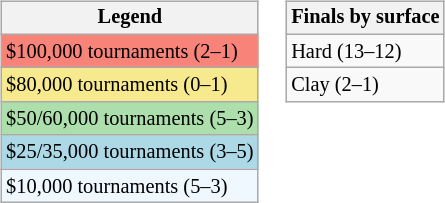<table>
<tr valign=top>
<td><br><table class="wikitable" style="font-size:85%">
<tr>
<th>Legend</th>
</tr>
<tr style="background:#f88379;">
<td>$100,000 tournaments (2–1)</td>
</tr>
<tr style="background:#f7e98e;">
<td>$80,000 tournaments (0–1)</td>
</tr>
<tr style="background:#addfad;">
<td>$50/60,000 tournaments (5–3)</td>
</tr>
<tr style="background:lightblue;">
<td>$25/35,000 tournaments (3–5)</td>
</tr>
<tr style="background:#f0f8ff;">
<td>$10,000 tournaments (5–3)</td>
</tr>
</table>
</td>
<td><br><table class="wikitable" style="font-size:85%">
<tr>
<th>Finals by surface</th>
</tr>
<tr>
<td>Hard (13–12)</td>
</tr>
<tr>
<td>Clay (2–1)</td>
</tr>
</table>
</td>
</tr>
</table>
